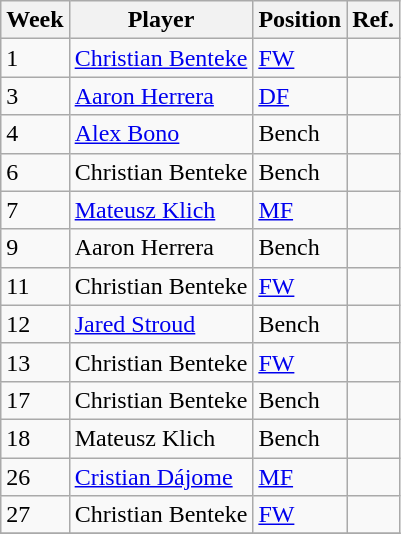<table class="wikitable collapsible collapsed">
<tr>
<th>Week</th>
<th>Player</th>
<th>Position</th>
<th>Ref.</th>
</tr>
<tr>
<td>1</td>
<td> <a href='#'>Christian Benteke</a></td>
<td><a href='#'>FW</a></td>
<td></td>
</tr>
<tr>
<td>3</td>
<td> <a href='#'>Aaron Herrera</a></td>
<td><a href='#'>DF</a></td>
<td></td>
</tr>
<tr>
<td>4</td>
<td> <a href='#'>Alex Bono</a></td>
<td>Bench</td>
</tr>
<tr>
<td>6</td>
<td> Christian Benteke</td>
<td>Bench</td>
<td></td>
</tr>
<tr>
<td>7</td>
<td> <a href='#'>Mateusz Klich</a></td>
<td><a href='#'>MF</a></td>
<td></td>
</tr>
<tr>
<td>9</td>
<td> Aaron Herrera</td>
<td>Bench</td>
<td></td>
</tr>
<tr>
<td>11</td>
<td> Christian Benteke</td>
<td><a href='#'>FW</a></td>
<td></td>
</tr>
<tr>
<td>12</td>
<td> <a href='#'>Jared Stroud</a></td>
<td>Bench</td>
<td></td>
</tr>
<tr>
<td>13</td>
<td> Christian Benteke</td>
<td><a href='#'>FW</a></td>
<td></td>
</tr>
<tr>
<td>17</td>
<td> Christian Benteke</td>
<td>Bench</td>
<td></td>
</tr>
<tr>
<td>18</td>
<td> Mateusz Klich</td>
<td>Bench</td>
<td></td>
</tr>
<tr>
<td>26</td>
<td> <a href='#'>Cristian Dájome</a></td>
<td><a href='#'>MF</a></td>
<td></td>
</tr>
<tr>
<td>27</td>
<td> Christian Benteke</td>
<td><a href='#'>FW</a></td>
<td></td>
</tr>
<tr>
</tr>
</table>
